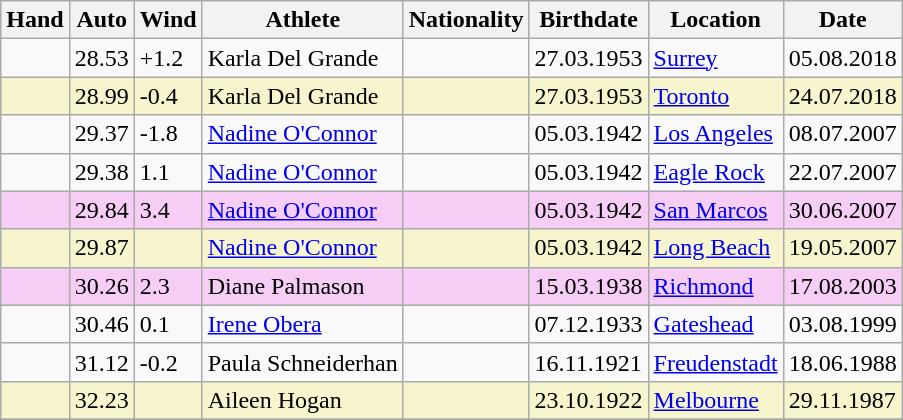<table class="wikitable">
<tr>
<th>Hand</th>
<th>Auto</th>
<th>Wind</th>
<th>Athlete</th>
<th>Nationality</th>
<th>Birthdate</th>
<th>Location</th>
<th>Date</th>
</tr>
<tr>
<td></td>
<td>28.53</td>
<td>+1.2</td>
<td>Karla Del Grande</td>
<td></td>
<td>27.03.1953</td>
<td><a href='#'>Surrey</a></td>
<td>05.08.2018</td>
</tr>
<tr bgcolor=#f6F5CE>
<td></td>
<td>28.99</td>
<td>-0.4</td>
<td>Karla Del Grande</td>
<td></td>
<td>27.03.1953</td>
<td><a href='#'>Toronto</a></td>
<td>24.07.2018</td>
</tr>
<tr>
<td></td>
<td>29.37</td>
<td>-1.8</td>
<td><a href='#'>Nadine O'Connor</a></td>
<td></td>
<td>05.03.1942</td>
<td><a href='#'>Los Angeles</a></td>
<td>08.07.2007</td>
</tr>
<tr>
<td></td>
<td>29.38</td>
<td>1.1</td>
<td><a href='#'>Nadine O'Connor</a></td>
<td></td>
<td>05.03.1942</td>
<td><a href='#'>Eagle Rock</a></td>
<td>22.07.2007</td>
</tr>
<tr bgcolor=#f6CEF5>
<td></td>
<td>29.84</td>
<td>3.4</td>
<td><a href='#'>Nadine O'Connor</a></td>
<td></td>
<td>05.03.1942</td>
<td><a href='#'>San Marcos</a></td>
<td>30.06.2007</td>
</tr>
<tr bgcolor=#f6F5CE>
<td></td>
<td>29.87</td>
<td></td>
<td><a href='#'>Nadine O'Connor</a></td>
<td></td>
<td>05.03.1942</td>
<td><a href='#'>Long Beach</a></td>
<td>19.05.2007</td>
</tr>
<tr bgcolor=#f6CEF5>
<td></td>
<td>30.26</td>
<td>2.3</td>
<td>Diane Palmason</td>
<td></td>
<td>15.03.1938</td>
<td><a href='#'>Richmond</a></td>
<td>17.08.2003</td>
</tr>
<tr>
<td></td>
<td>30.46</td>
<td>0.1</td>
<td><a href='#'>Irene Obera</a></td>
<td></td>
<td>07.12.1933</td>
<td><a href='#'>Gateshead</a></td>
<td>03.08.1999</td>
</tr>
<tr>
<td></td>
<td>31.12</td>
<td>-0.2</td>
<td>Paula Schneiderhan</td>
<td></td>
<td>16.11.1921</td>
<td><a href='#'>Freudenstadt</a></td>
<td>18.06.1988</td>
</tr>
<tr bgcolor=#f6F5CE>
<td></td>
<td>32.23</td>
<td></td>
<td>Aileen Hogan</td>
<td></td>
<td>23.10.1922</td>
<td><a href='#'>Melbourne</a></td>
<td>29.11.1987</td>
</tr>
<tr>
</tr>
</table>
